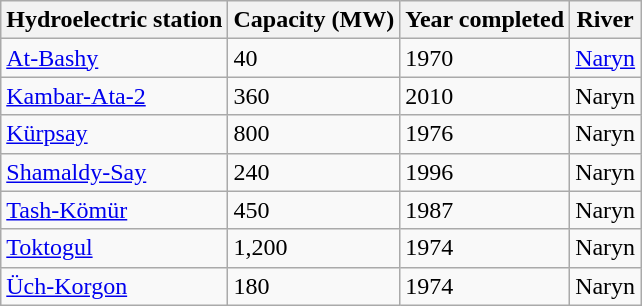<table class="wikitable sortable">
<tr>
<th>Hydroelectric station</th>
<th>Capacity (MW)</th>
<th>Year completed</th>
<th>River</th>
</tr>
<tr>
<td><a href='#'>At-Bashy</a></td>
<td>40</td>
<td>1970</td>
<td><a href='#'>Naryn</a></td>
</tr>
<tr>
<td><a href='#'>Kambar-Ata-2</a></td>
<td>360</td>
<td>2010</td>
<td>Naryn</td>
</tr>
<tr>
<td><a href='#'>Kürpsay</a></td>
<td>800</td>
<td>1976</td>
<td>Naryn</td>
</tr>
<tr>
<td><a href='#'>Shamaldy-Say</a></td>
<td>240</td>
<td>1996</td>
<td>Naryn</td>
</tr>
<tr>
<td><a href='#'>Tash-Kömür</a></td>
<td>450</td>
<td>1987</td>
<td>Naryn</td>
</tr>
<tr>
<td><a href='#'>Toktogul</a></td>
<td>1,200</td>
<td>1974</td>
<td>Naryn</td>
</tr>
<tr>
<td><a href='#'>Üch-Korgon</a></td>
<td>180</td>
<td>1974</td>
<td>Naryn</td>
</tr>
</table>
